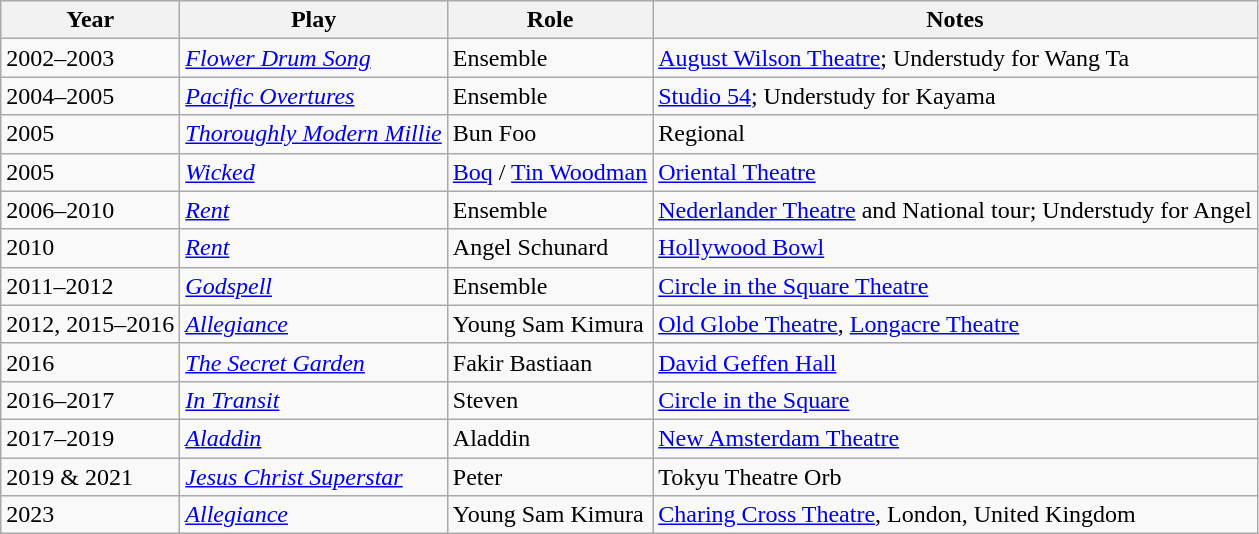<table class="wikitable sortable">
<tr>
<th>Year</th>
<th>Play</th>
<th>Role</th>
<th class="unsortable">Notes</th>
</tr>
<tr>
<td>2002–2003</td>
<td><em><a href='#'>Flower Drum Song</a></em></td>
<td>Ensemble</td>
<td><a href='#'>August Wilson Theatre</a>; Understudy for Wang Ta</td>
</tr>
<tr>
<td>2004–2005</td>
<td><em><a href='#'>Pacific Overtures</a></em></td>
<td>Ensemble</td>
<td><a href='#'>Studio 54</a>; Understudy for Kayama</td>
</tr>
<tr>
<td>2005</td>
<td><em><a href='#'>Thoroughly Modern Millie</a></em></td>
<td>Bun Foo</td>
<td>Regional</td>
</tr>
<tr>
<td>2005</td>
<td><em><a href='#'>Wicked</a></em></td>
<td><a href='#'>Boq</a> / <a href='#'>Tin Woodman</a></td>
<td><a href='#'>Oriental Theatre</a></td>
</tr>
<tr>
<td>2006–2010</td>
<td><em><a href='#'>Rent</a></em></td>
<td>Ensemble</td>
<td><a href='#'>Nederlander Theatre</a> and National tour; Understudy for Angel</td>
</tr>
<tr>
<td>2010</td>
<td><em><a href='#'>Rent</a></em></td>
<td>Angel Schunard</td>
<td><a href='#'>Hollywood Bowl</a></td>
</tr>
<tr>
<td>2011–2012</td>
<td><em><a href='#'>Godspell</a></em></td>
<td>Ensemble</td>
<td><a href='#'>Circle in the Square Theatre</a></td>
</tr>
<tr>
<td>2012, 2015–2016</td>
<td><em><a href='#'>Allegiance</a></em></td>
<td>Young Sam Kimura</td>
<td><a href='#'>Old Globe Theatre</a>, <a href='#'>Longacre Theatre</a></td>
</tr>
<tr>
<td>2016</td>
<td><em><a href='#'>The Secret Garden</a></em></td>
<td>Fakir Bastiaan</td>
<td><a href='#'>David Geffen Hall</a></td>
</tr>
<tr>
<td>2016–2017</td>
<td><em><a href='#'>In Transit</a></em></td>
<td>Steven</td>
<td><a href='#'>Circle in the Square</a></td>
</tr>
<tr>
<td>2017–2019</td>
<td><em><a href='#'>Aladdin</a></em></td>
<td>Aladdin</td>
<td><a href='#'>New Amsterdam Theatre</a></td>
</tr>
<tr>
<td>2019 & 2021</td>
<td><em><a href='#'>Jesus Christ Superstar</a></em></td>
<td>Peter</td>
<td>Tokyu Theatre Orb</td>
</tr>
<tr>
<td>2023</td>
<td><em><a href='#'>Allegiance</a></em></td>
<td>Young Sam Kimura</td>
<td><a href='#'>Charing Cross Theatre</a>, London, United Kingdom</td>
</tr>
</table>
